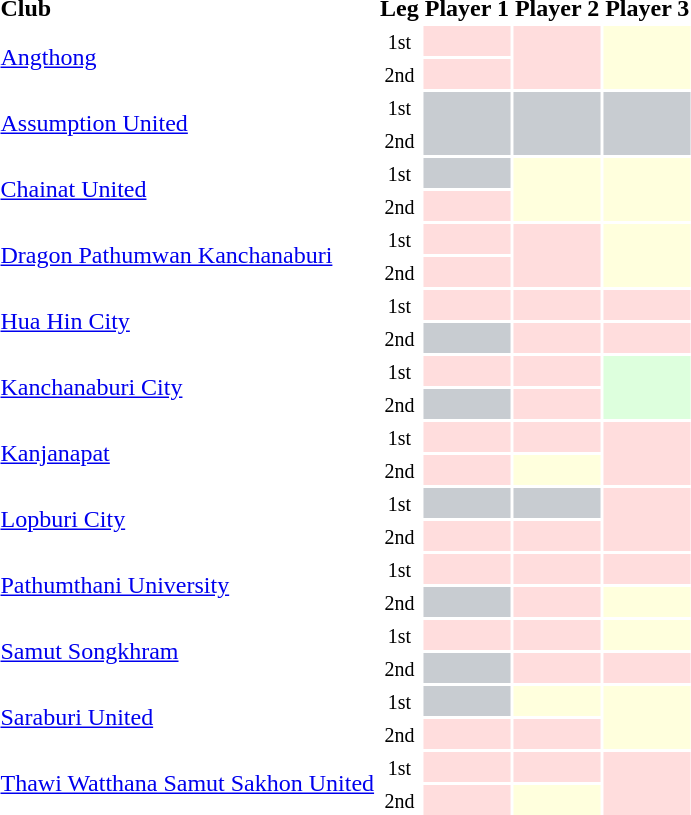<table class="sortable" style="text-align:left">
<tr>
<th>Club</th>
<th>Leg</th>
<th>Player 1</th>
<th>Player 2</th>
<th>Player 3</th>
</tr>
<tr>
<td rowspan="2"><a href='#'>Angthong</a></td>
<td align="center"><small>1st</small></td>
<td bgcolor="#ffdddd"></td>
<td bgcolor="#ffdddd"rowspan="2"></td>
<td bgcolor="#ffffdd"rowspan="2"></td>
</tr>
<tr>
<td align="center"><small>2nd</small></td>
<td bgcolor="#ffdddd"></td>
</tr>
<tr>
<td rowspan="2"><a href='#'>Assumption United</a></td>
<td align="center"><small>1st</small></td>
<td bgcolor="#c8ccd1"rowspan="2"></td>
<td bgcolor="#c8ccd1"rowspan="2"></td>
<td bgcolor="#c8ccd1"rowspan="2"></td>
</tr>
<tr>
<td align="center"><small>2nd</small></td>
</tr>
<tr>
<td rowspan="2"><a href='#'>Chainat United</a></td>
<td align="center"><small>1st</small></td>
<td bgcolor="#c8ccd1"></td>
<td bgcolor="#ffffdd"rowspan="2"></td>
<td bgcolor="#ffffdd"rowspan="2"></td>
</tr>
<tr>
<td align="center"><small>2nd</small></td>
<td bgcolor="#ffdddd"></td>
</tr>
<tr>
<td rowspan="2"><a href='#'>Dragon Pathumwan Kanchanaburi</a></td>
<td align="center"><small>1st</small></td>
<td bgcolor="#ffdddd"></td>
<td bgcolor="#ffdddd"rowspan="2"></td>
<td bgcolor="#ffffdd"rowspan="2"></td>
</tr>
<tr>
<td align="center"><small>2nd</small></td>
<td bgcolor="#ffdddd"></td>
</tr>
<tr>
<td rowspan="2"><a href='#'>Hua Hin City</a></td>
<td align="center"><small>1st</small></td>
<td bgcolor="#ffdddd"></td>
<td bgcolor="#ffdddd"></td>
<td bgcolor="#ffdddd"></td>
</tr>
<tr>
<td align="center"><small>2nd</small></td>
<td bgcolor="#c8ccd1"></td>
<td bgcolor="#ffdddd"></td>
<td bgcolor="#ffdddd"></td>
</tr>
<tr>
<td rowspan="2"><a href='#'>Kanchanaburi City</a></td>
<td align="center"><small>1st</small></td>
<td bgcolor="#ffdddd"></td>
<td bgcolor="#ffdddd"></td>
<td bgcolor="#ddffdd"rowspan="2"></td>
</tr>
<tr>
<td align="center"><small>2nd</small></td>
<td bgcolor="#c8ccd1"></td>
<td bgcolor="#ffdddd"></td>
</tr>
<tr>
<td rowspan="2"><a href='#'>Kanjanapat</a></td>
<td align="center"><small>1st</small></td>
<td bgcolor="#ffdddd"></td>
<td bgcolor="#ffdddd"></td>
<td bgcolor="#ffdddd"rowspan="2"></td>
</tr>
<tr>
<td align="center"><small>2nd</small></td>
<td bgcolor="#ffdddd"></td>
<td bgcolor="#ffffdd"></td>
</tr>
<tr>
<td rowspan="2"><a href='#'>Lopburi City</a></td>
<td align="center"><small>1st</small></td>
<td bgcolor="#c8ccd1"></td>
<td bgcolor="#c8ccd1"></td>
<td bgcolor="#ffdddd"rowspan="2"></td>
</tr>
<tr>
<td align="center"><small>2nd</small></td>
<td bgcolor="#ffdddd"></td>
<td bgcolor="#ffdddd"></td>
</tr>
<tr>
<td rowspan="2"><a href='#'>Pathumthani University</a></td>
<td align="center"><small>1st</small></td>
<td bgcolor="#ffdddd"></td>
<td bgcolor="#ffdddd"></td>
<td bgcolor="#ffdddd"></td>
</tr>
<tr>
<td align="center"><small>2nd</small></td>
<td bgcolor="#c8ccd1"></td>
<td bgcolor="#ffdddd"></td>
<td bgcolor="#ffffdd"></td>
</tr>
<tr>
<td rowspan="2"><a href='#'>Samut Songkhram</a></td>
<td align="center"><small>1st</small></td>
<td bgcolor="#ffdddd"></td>
<td bgcolor="#ffdddd"></td>
<td bgcolor="#ffffdd"></td>
</tr>
<tr>
<td align="center"><small>2nd</small></td>
<td bgcolor="#c8ccd1"></td>
<td bgcolor="#ffdddd"></td>
<td bgcolor="#ffdddd"></td>
</tr>
<tr>
<td rowspan="2"><a href='#'>Saraburi United</a></td>
<td align="center"><small>1st</small></td>
<td bgcolor="#c8ccd1"></td>
<td bgcolor="#ffffdd"></td>
<td bgcolor="#ffffdd"rowspan="2"></td>
</tr>
<tr>
<td align="center"><small>2nd</small></td>
<td bgcolor="#ffdddd"></td>
<td bgcolor="#ffdddd"></td>
</tr>
<tr>
<td rowspan="2"><a href='#'>Thawi Watthana Samut Sakhon United</a></td>
<td align="center"><small>1st</small></td>
<td bgcolor="#ffdddd"></td>
<td bgcolor="#ffdddd"></td>
<td bgcolor="#ffdddd"rowspan="2"></td>
</tr>
<tr>
<td align="center"><small>2nd</small></td>
<td bgcolor="#ffdddd"></td>
<td bgcolor="#ffffdd"></td>
</tr>
</table>
